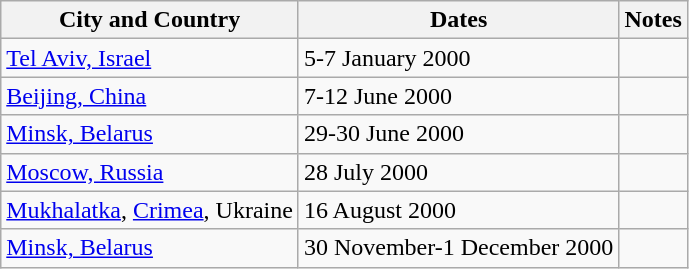<table class="wikitable">
<tr>
<th rowspan="1">City and Country</th>
<th rowspan="1">Dates</th>
<th rowspan="1">Notes</th>
</tr>
<tr>
<td> <a href='#'>Tel Aviv, Israel</a></td>
<td>5-7 January 2000</td>
<td></td>
</tr>
<tr>
<td> <a href='#'>Beijing, China</a></td>
<td>7-12 June 2000</td>
<td></td>
</tr>
<tr>
<td> <a href='#'>Minsk, Belarus</a></td>
<td>29-30 June 2000</td>
<td></td>
</tr>
<tr>
<td> <a href='#'>Moscow, Russia</a></td>
<td>28 July 2000</td>
<td></td>
</tr>
<tr>
<td> <a href='#'>Mukhalatka</a>, <a href='#'>Crimea</a>, Ukraine</td>
<td>16 August 2000</td>
<td></td>
</tr>
<tr>
<td> <a href='#'>Minsk, Belarus</a></td>
<td>30 November-1 December 2000</td>
<td></td>
</tr>
</table>
